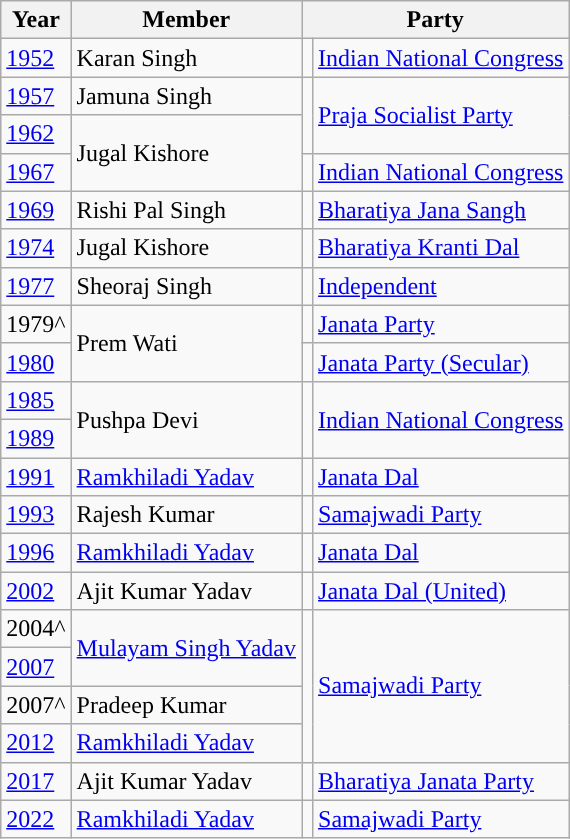<table class="wikitable">
<tr>
<th>Year</th>
<th>Member</th>
<th colspan="2">Party</th>
</tr>
<tr>
<td><a href='#'>1952</a></td>
<td>Karan Singh</td>
<td style="background-color: "></td>
<td><a href='#'>Indian National Congress</a></td>
</tr>
<tr>
<td><a href='#'>1957</a></td>
<td>Jamuna Singh</td>
<td rowspan="2" style="background-color: "></td>
<td rowspan="2"><a href='#'>Praja Socialist Party</a></td>
</tr>
<tr>
<td><a href='#'>1962</a></td>
<td rowspan="2">Jugal Kishore</td>
</tr>
<tr>
<td><a href='#'>1967</a></td>
<td style="background-color: "></td>
<td><a href='#'>Indian National Congress</a></td>
</tr>
<tr>
<td><a href='#'>1969</a></td>
<td>Rishi Pal Singh</td>
<td style="background-color: "></td>
<td><a href='#'>Bharatiya Jana Sangh</a></td>
</tr>
<tr>
<td><a href='#'>1974</a></td>
<td>Jugal Kishore</td>
<td style="background-color: "></td>
<td><a href='#'>Bharatiya Kranti Dal</a></td>
</tr>
<tr>
<td><a href='#'>1977</a></td>
<td>Sheoraj Singh</td>
<td style="background-color: "></td>
<td><a href='#'>Independent</a></td>
</tr>
<tr>
<td>1979^</td>
<td rowspan="2">Prem Wati</td>
<td style="background-color: "></td>
<td><a href='#'>Janata Party</a></td>
</tr>
<tr>
<td><a href='#'>1980</a></td>
<td style="background-color: "></td>
<td><a href='#'>Janata Party (Secular)</a></td>
</tr>
<tr>
<td><a href='#'>1985</a></td>
<td rowspan="2">Pushpa Devi</td>
<td rowspan="2" style="background-color: "></td>
<td rowspan="2"><a href='#'>Indian National Congress</a></td>
</tr>
<tr>
<td><a href='#'>1989</a></td>
</tr>
<tr>
<td><a href='#'>1991</a></td>
<td><a href='#'>Ramkhiladi Yadav</a></td>
<td style="background-color: "></td>
<td><a href='#'>Janata Dal</a></td>
</tr>
<tr>
<td><a href='#'>1993</a></td>
<td>Rajesh Kumar</td>
<td style="background-color: "></td>
<td><a href='#'>Samajwadi Party</a></td>
</tr>
<tr>
<td><a href='#'>1996</a></td>
<td><a href='#'>Ramkhiladi Yadav</a></td>
<td style="background-color: "></td>
<td><a href='#'>Janata Dal</a></td>
</tr>
<tr>
<td><a href='#'>2002</a></td>
<td>Ajit Kumar Yadav</td>
<td style="background-color: "></td>
<td><a href='#'>Janata Dal (United)</a></td>
</tr>
<tr>
<td>2004^</td>
<td rowspan="2"><a href='#'>Mulayam Singh Yadav</a></td>
<td rowspan="4" style="background-color: "></td>
<td rowspan="4"><a href='#'>Samajwadi Party</a></td>
</tr>
<tr>
<td><a href='#'>2007</a></td>
</tr>
<tr>
<td>2007^</td>
<td>Pradeep Kumar</td>
</tr>
<tr>
<td><a href='#'>2012</a></td>
<td><a href='#'>Ramkhiladi Yadav</a></td>
</tr>
<tr>
<td><a href='#'>2017</a></td>
<td>Ajit Kumar Yadav</td>
<td style="background-color: "></td>
<td><a href='#'>Bharatiya Janata Party</a></td>
</tr>
<tr>
<td><a href='#'>2022</a></td>
<td><a href='#'>Ramkhiladi Yadav</a></td>
<td style="background-color: "></td>
<td><a href='#'>Samajwadi Party</a></td>
</tr>
</table>
